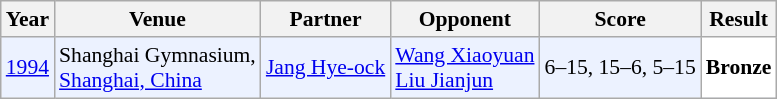<table class="sortable wikitable" style="font-size: 90%;">
<tr>
<th>Year</th>
<th>Venue</th>
<th>Partner</th>
<th>Opponent</th>
<th>Score</th>
<th>Result</th>
</tr>
<tr style="background:#ECF2FF">
<td align="center"><a href='#'>1994</a></td>
<td align="left">Shanghai Gymnasium,<br><a href='#'>Shanghai, China</a></td>
<td align="left"> <a href='#'>Jang Hye-ock</a></td>
<td align="left"> <a href='#'>Wang Xiaoyuan</a> <br>  <a href='#'>Liu Jianjun</a></td>
<td align="left">6–15, 15–6, 5–15</td>
<td style="text-align:left; background:white"> <strong>Bronze</strong></td>
</tr>
</table>
